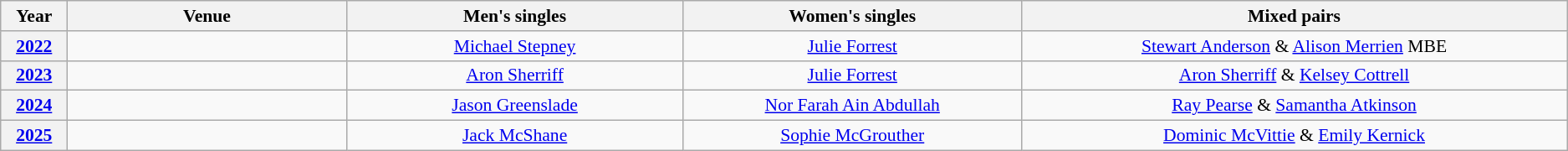<table class="wikitable"  style="font-size:90%;">
<tr>
<th width=50>Year</th>
<th width=250>Venue</th>
<th width=300>Men's singles</th>
<th width=300>Women's singles</th>
<th width=500>Mixed pairs</th>
</tr>
<tr>
<th><a href='#'>2022</a></th>
<td></td>
<td align=center> <a href='#'>Michael Stepney</a></td>
<td align=center> <a href='#'>Julie Forrest</a></td>
<td align=center> <a href='#'>Stewart Anderson</a> &  <a href='#'>Alison Merrien</a> MBE</td>
</tr>
<tr>
<th><a href='#'>2023</a></th>
<td></td>
<td align=center> <a href='#'>Aron Sherriff</a></td>
<td align=center> <a href='#'>Julie Forrest</a></td>
<td align=center> <a href='#'>Aron Sherriff</a> &  <a href='#'>Kelsey Cottrell</a></td>
</tr>
<tr>
<th><a href='#'>2024</a></th>
<td></td>
<td align=center> <a href='#'>Jason Greenslade</a></td>
<td align=center> <a href='#'>Nor Farah Ain Abdullah</a></td>
<td align=center> <a href='#'>Ray Pearse</a> &  <a href='#'>Samantha Atkinson</a></td>
</tr>
<tr>
<th><a href='#'>2025</a></th>
<td></td>
<td align=center> <a href='#'>Jack McShane</a></td>
<td align=center> <a href='#'>Sophie McGrouther</a></td>
<td align=center> <a href='#'>Dominic McVittie</a> &  <a href='#'>Emily Kernick</a></td>
</tr>
</table>
